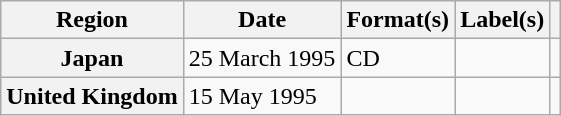<table class="wikitable plainrowheaders">
<tr>
<th scope="col">Region</th>
<th scope="col">Date</th>
<th scope="col">Format(s)</th>
<th scope="col">Label(s)</th>
<th scope="col"></th>
</tr>
<tr>
<th scope="row">Japan</th>
<td>25 March 1995</td>
<td>CD</td>
<td></td>
<td></td>
</tr>
<tr>
<th scope="row">United Kingdom</th>
<td>15 May 1995</td>
<td></td>
<td></td>
<td></td>
</tr>
</table>
